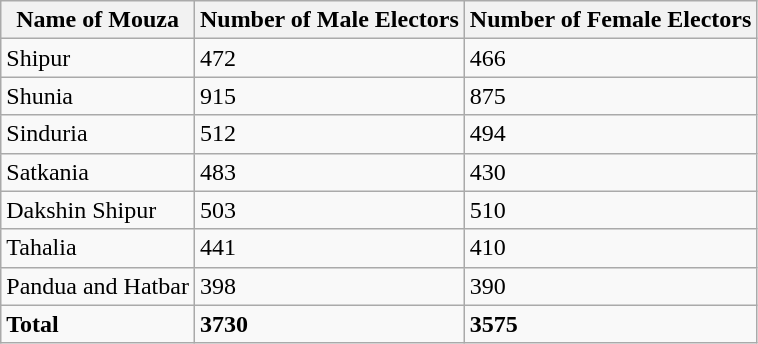<table class="wikitable">
<tr>
<th>Name of  Mouza</th>
<th>Number of  Male Electors</th>
<th>Number of  Female Electors</th>
</tr>
<tr>
<td>Shipur</td>
<td>472</td>
<td>466</td>
</tr>
<tr>
<td>Shunia</td>
<td>915</td>
<td>875</td>
</tr>
<tr>
<td>Sinduria</td>
<td>512</td>
<td>494</td>
</tr>
<tr>
<td>Satkania</td>
<td>483</td>
<td>430</td>
</tr>
<tr>
<td>Dakshin Shipur</td>
<td>503</td>
<td>510</td>
</tr>
<tr>
<td>Tahalia</td>
<td>441</td>
<td>410</td>
</tr>
<tr>
<td>Pandua and Hatbar</td>
<td>398</td>
<td>390</td>
</tr>
<tr>
<td><strong>Total</strong></td>
<td><strong>3730</strong></td>
<td><strong>3575</strong></td>
</tr>
</table>
